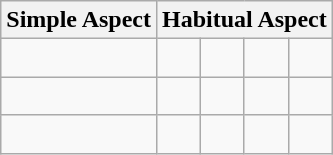<table class="wikitable">
<tr>
<th>Simple Aspect</th>
<th colspan=4>Habitual Aspect<br></th>
</tr>
<tr>
<td><br></td>
<td><br></td>
<td><br></td>
<td><br></td>
<td><br></td>
</tr>
<tr>
<td><br></td>
<td><br></td>
<td><br></td>
<td><br></td>
<td><br></td>
</tr>
<tr>
<td><br></td>
<td><br></td>
<td><br></td>
<td><br></td>
<td><br></td>
</tr>
</table>
